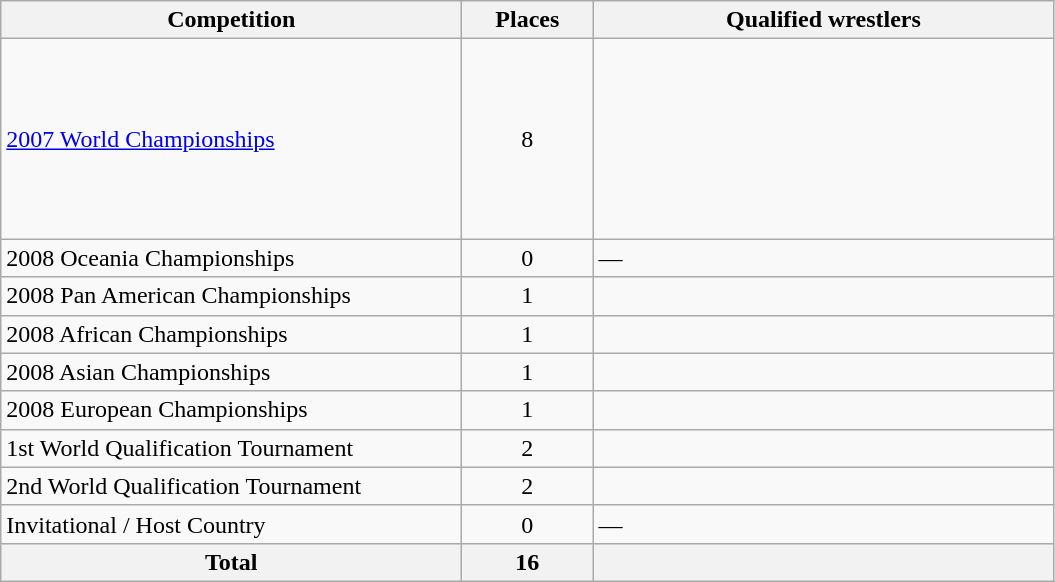<table class = "wikitable">
<tr>
<th width=300>Competition</th>
<th width=80>Places</th>
<th width=300>Qualified wrestlers</th>
</tr>
<tr>
<td><a href='#'>2007 World Championships</a></td>
<td align="center">8</td>
<td><br><br><br><br><br><br><br></td>
</tr>
<tr>
<td>2008 Oceania Championships</td>
<td align="center">0</td>
<td>—</td>
</tr>
<tr>
<td>2008 Pan American Championships</td>
<td align="center">1</td>
<td></td>
</tr>
<tr>
<td>2008 African Championships</td>
<td align="center">1</td>
<td></td>
</tr>
<tr>
<td>2008 Asian Championships</td>
<td align="center">1</td>
<td></td>
</tr>
<tr>
<td>2008 European Championships</td>
<td align="center">1</td>
<td></td>
</tr>
<tr>
<td>1st World Qualification Tournament</td>
<td align="center">2</td>
<td><br></td>
</tr>
<tr>
<td>2nd World Qualification Tournament</td>
<td align="center">2</td>
<td><br></td>
</tr>
<tr>
<td>Invitational / Host Country</td>
<td align="center">0</td>
<td>—</td>
</tr>
<tr>
<th>Total</th>
<th>16</th>
<th></th>
</tr>
</table>
